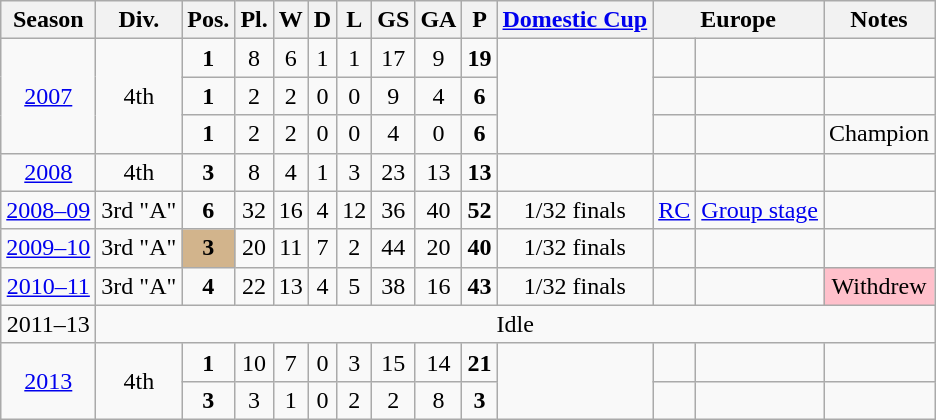<table class="wikitable">
<tr>
<th>Season</th>
<th>Div.</th>
<th>Pos.</th>
<th>Pl.</th>
<th>W</th>
<th>D</th>
<th>L</th>
<th>GS</th>
<th>GA</th>
<th>P</th>
<th><a href='#'>Domestic Cup</a></th>
<th colspan=2>Europe</th>
<th>Notes</th>
</tr>
<tr>
<td align=center rowspan=3><a href='#'>2007</a></td>
<td align=center rowspan=3>4th</td>
<td align=center><strong>1</strong></td>
<td align=center>8</td>
<td align=center>6</td>
<td align=center>1</td>
<td align=center>1</td>
<td align=center>17</td>
<td align=center>9</td>
<td align=center><strong>19</strong></td>
<td align=center rowspan=3></td>
<td align=center></td>
<td align=center></td>
<td align=center></td>
</tr>
<tr>
<td align=center><strong>1</strong></td>
<td align=center>2</td>
<td align=center>2</td>
<td align=center>0</td>
<td align=center>0</td>
<td align=center>9</td>
<td align=center>4</td>
<td align=center><strong>6</strong></td>
<td align=center></td>
<td align=center></td>
<td align=center></td>
</tr>
<tr>
<td align=center><strong>1</strong></td>
<td align=center>2</td>
<td align=center>2</td>
<td align=center>0</td>
<td align=center>0</td>
<td align=center>4</td>
<td align=center>0</td>
<td align=center><strong>6</strong></td>
<td align=center></td>
<td align=center></td>
<td align=center>Champion</td>
</tr>
<tr>
<td align=center><a href='#'>2008</a></td>
<td align=center>4th</td>
<td align=center><strong>3</strong></td>
<td align=center>8</td>
<td align=center>4</td>
<td align=center>1</td>
<td align=center>3</td>
<td align=center>23</td>
<td align=center>13</td>
<td align=center><strong>13</strong></td>
<td align=center></td>
<td align=center></td>
<td align=center></td>
<td align=center></td>
</tr>
<tr>
<td align=center><a href='#'>2008–09</a></td>
<td align=center>3rd "A"</td>
<td align=center><strong>6</strong></td>
<td align=center>32</td>
<td align=center>16</td>
<td align=center>4</td>
<td align=center>12</td>
<td align=center>36</td>
<td align=center>40</td>
<td align=center><strong>52</strong></td>
<td align=center>1/32 finals</td>
<td align=center><a href='#'>RC</a></td>
<td align=center><a href='#'>Group stage</a></td>
<td align=center></td>
</tr>
<tr>
<td align=center><a href='#'>2009–10</a></td>
<td align=center>3rd "A"</td>
<td align=center bgcolor=tan><strong>3</strong></td>
<td align=center>20</td>
<td align=center>11</td>
<td align=center>7</td>
<td align=center>2</td>
<td align=center>44</td>
<td align=center>20</td>
<td align=center><strong>40</strong></td>
<td align=center>1/32 finals</td>
<td align=center></td>
<td align=center></td>
<td align=center></td>
</tr>
<tr>
<td align=center><a href='#'>2010–11</a></td>
<td align=center>3rd "A"</td>
<td align=center><strong>4</strong></td>
<td align=center>22</td>
<td align=center>13</td>
<td align=center>4</td>
<td align=center>5</td>
<td align=center>38</td>
<td align=center>16</td>
<td align=center><strong>43</strong></td>
<td align=center>1/32 finals</td>
<td align=center></td>
<td align=center></td>
<td align=center bgcolor=pink>Withdrew</td>
</tr>
<tr>
<td align=center>2011–13</td>
<td align=center colspan="13">Idle</td>
</tr>
<tr>
<td align=center rowspan=2><a href='#'>2013</a></td>
<td align=center rowspan=2>4th</td>
<td align=center><strong>1</strong></td>
<td align=center>10</td>
<td align=center>7</td>
<td align=center>0</td>
<td align=center>3</td>
<td align=center>15</td>
<td align=center>14</td>
<td align=center><strong>21</strong></td>
<td align=center rowspan=2></td>
<td align=center></td>
<td align=center></td>
<td align=center></td>
</tr>
<tr>
<td align=center><strong>3</strong></td>
<td align=center>3</td>
<td align=center>1</td>
<td align=center>0</td>
<td align=center>2</td>
<td align=center>2</td>
<td align=center>8</td>
<td align=center><strong>3</strong></td>
<td align=center></td>
<td align=center></td>
<td align=center></td>
</tr>
</table>
